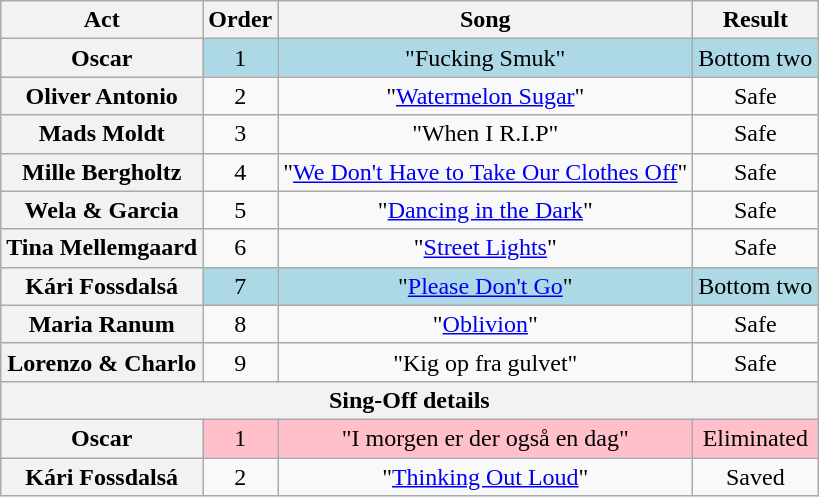<table class="wikitable plainrowheaders" style="text-align:center;">
<tr>
<th scope="col">Act</th>
<th scope="col">Order</th>
<th scope="col">Song</th>
<th scope="col">Result</th>
</tr>
<tr style="background:lightblue">
<th scope=row>Oscar</th>
<td>1</td>
<td>"Fucking Smuk"</td>
<td>Bottom two</td>
</tr>
<tr>
<th scope=row>Oliver Antonio</th>
<td>2</td>
<td>"<a href='#'>Watermelon Sugar</a>"</td>
<td>Safe</td>
</tr>
<tr>
<th scope=row>Mads Moldt</th>
<td>3</td>
<td>"When I R.I.P"</td>
<td>Safe</td>
</tr>
<tr>
<th scope=row>Mille Bergholtz</th>
<td>4</td>
<td>"<a href='#'>We Don't Have to Take Our Clothes Off</a>"</td>
<td>Safe</td>
</tr>
<tr>
<th scope=row>Wela & Garcia</th>
<td>5</td>
<td>"<a href='#'>Dancing in the Dark</a>"</td>
<td>Safe</td>
</tr>
<tr>
<th scope=row>Tina Mellemgaard</th>
<td>6</td>
<td>"<a href='#'>Street Lights</a>"</td>
<td>Safe</td>
</tr>
<tr style="background:lightblue">
<th scope=row>Kári Fossdalsá</th>
<td>7</td>
<td>"<a href='#'>Please Don't Go</a>"</td>
<td>Bottom two</td>
</tr>
<tr>
<th scope=row>Maria Ranum</th>
<td>8</td>
<td>"<a href='#'>Oblivion</a>"</td>
<td>Safe</td>
</tr>
<tr>
<th scope=row>Lorenzo & Charlo</th>
<td>9</td>
<td>"Kig op fra gulvet"</td>
<td>Safe</td>
</tr>
<tr>
<th colspan="4">Sing-Off details</th>
</tr>
<tr style="background:pink">
<th scope="row">Oscar</th>
<td>1</td>
<td>"I morgen er der også en dag"</td>
<td>Eliminated</td>
</tr>
<tr>
<th scope="row">Kári Fossdalsá</th>
<td>2</td>
<td>"<a href='#'>Thinking Out Loud</a>"</td>
<td>Saved</td>
</tr>
</table>
